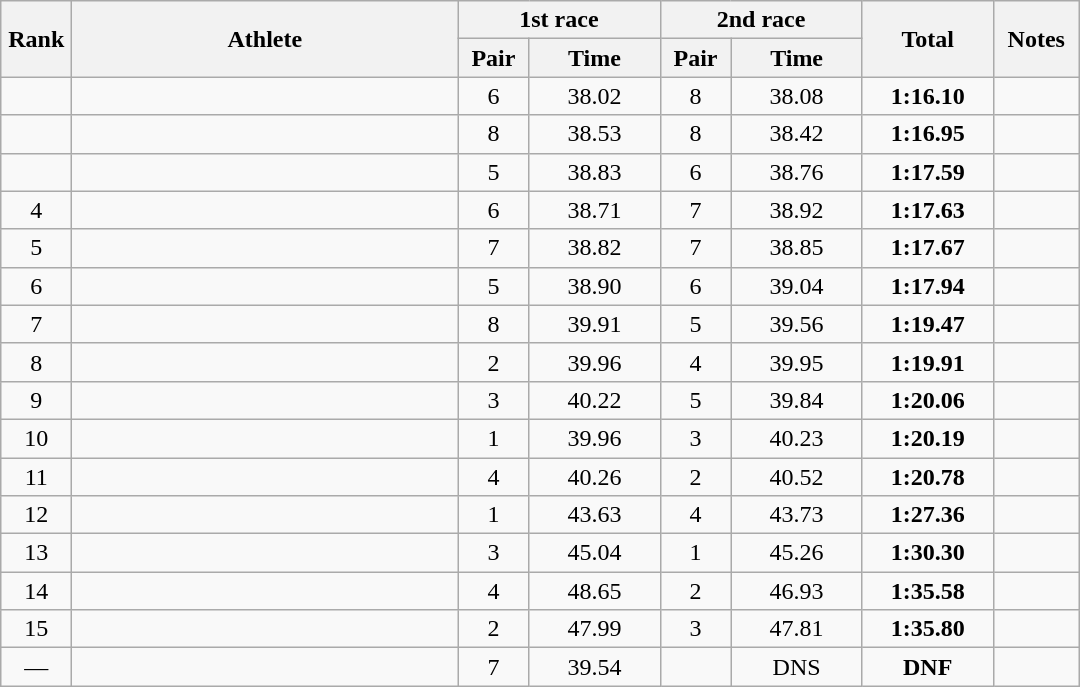<table class=wikitable style="text-align:center">
<tr>
<th width=40 rowspan=2>Rank</th>
<th width=250 rowspan=2>Athlete</th>
<th colspan=2>1st race</th>
<th colspan=2>2nd race</th>
<th width=80 rowspan=2>Total</th>
<th width=50 rowspan=2>Notes</th>
</tr>
<tr>
<th width=40>Pair</th>
<th width=80>Time</th>
<th width=40>Pair</th>
<th width=80>Time</th>
</tr>
<tr>
<td></td>
<td align=left></td>
<td>6</td>
<td>38.02 </td>
<td>8</td>
<td>38.08</td>
<td><strong>1:16.10</strong></td>
<td></td>
</tr>
<tr>
<td></td>
<td align=left></td>
<td>8</td>
<td>38.53</td>
<td>8</td>
<td>38.42</td>
<td><strong>1:16.95</strong></td>
<td></td>
</tr>
<tr>
<td></td>
<td align=left></td>
<td>5</td>
<td>38.83</td>
<td>6</td>
<td>38.76</td>
<td><strong>1:17.59</strong></td>
<td></td>
</tr>
<tr>
<td>4</td>
<td align=left></td>
<td>6</td>
<td>38.71</td>
<td>7</td>
<td>38.92</td>
<td><strong>1:17.63</strong></td>
<td></td>
</tr>
<tr>
<td>5</td>
<td align=left></td>
<td>7</td>
<td>38.82</td>
<td>7</td>
<td>38.85</td>
<td><strong>1:17.67</strong></td>
<td></td>
</tr>
<tr>
<td>6</td>
<td align=left></td>
<td>5</td>
<td>38.90</td>
<td>6</td>
<td>39.04</td>
<td><strong>1:17.94</strong></td>
<td></td>
</tr>
<tr>
<td>7</td>
<td align=left></td>
<td>8</td>
<td>39.91</td>
<td>5</td>
<td>39.56</td>
<td><strong>1:19.47</strong></td>
<td></td>
</tr>
<tr>
<td>8</td>
<td align=left></td>
<td>2</td>
<td>39.96</td>
<td>4</td>
<td>39.95</td>
<td><strong>1:19.91</strong></td>
<td></td>
</tr>
<tr>
<td>9</td>
<td align=left></td>
<td>3</td>
<td>40.22</td>
<td>5</td>
<td>39.84</td>
<td><strong>1:20.06</strong></td>
<td></td>
</tr>
<tr>
<td>10</td>
<td align=left></td>
<td>1</td>
<td>39.96</td>
<td>3</td>
<td>40.23</td>
<td><strong>1:20.19</strong></td>
<td></td>
</tr>
<tr>
<td>11</td>
<td align=left></td>
<td>4</td>
<td>40.26</td>
<td>2</td>
<td>40.52</td>
<td><strong>1:20.78</strong></td>
<td></td>
</tr>
<tr>
<td>12</td>
<td align=left></td>
<td>1</td>
<td>43.63</td>
<td>4</td>
<td>43.73</td>
<td><strong>1:27.36</strong></td>
<td></td>
</tr>
<tr>
<td>13</td>
<td align=left></td>
<td>3</td>
<td>45.04</td>
<td>1</td>
<td>45.26</td>
<td><strong>1:30.30</strong></td>
<td></td>
</tr>
<tr>
<td>14</td>
<td align=left></td>
<td>4</td>
<td>48.65</td>
<td>2</td>
<td>46.93</td>
<td><strong>1:35.58</strong></td>
<td></td>
</tr>
<tr>
<td>15</td>
<td align=left></td>
<td>2</td>
<td>47.99</td>
<td>3</td>
<td>47.81</td>
<td><strong>1:35.80</strong></td>
<td></td>
</tr>
<tr>
<td>—</td>
<td align=left></td>
<td>7</td>
<td>39.54</td>
<td></td>
<td>DNS</td>
<td><strong>DNF</strong></td>
<td></td>
</tr>
</table>
